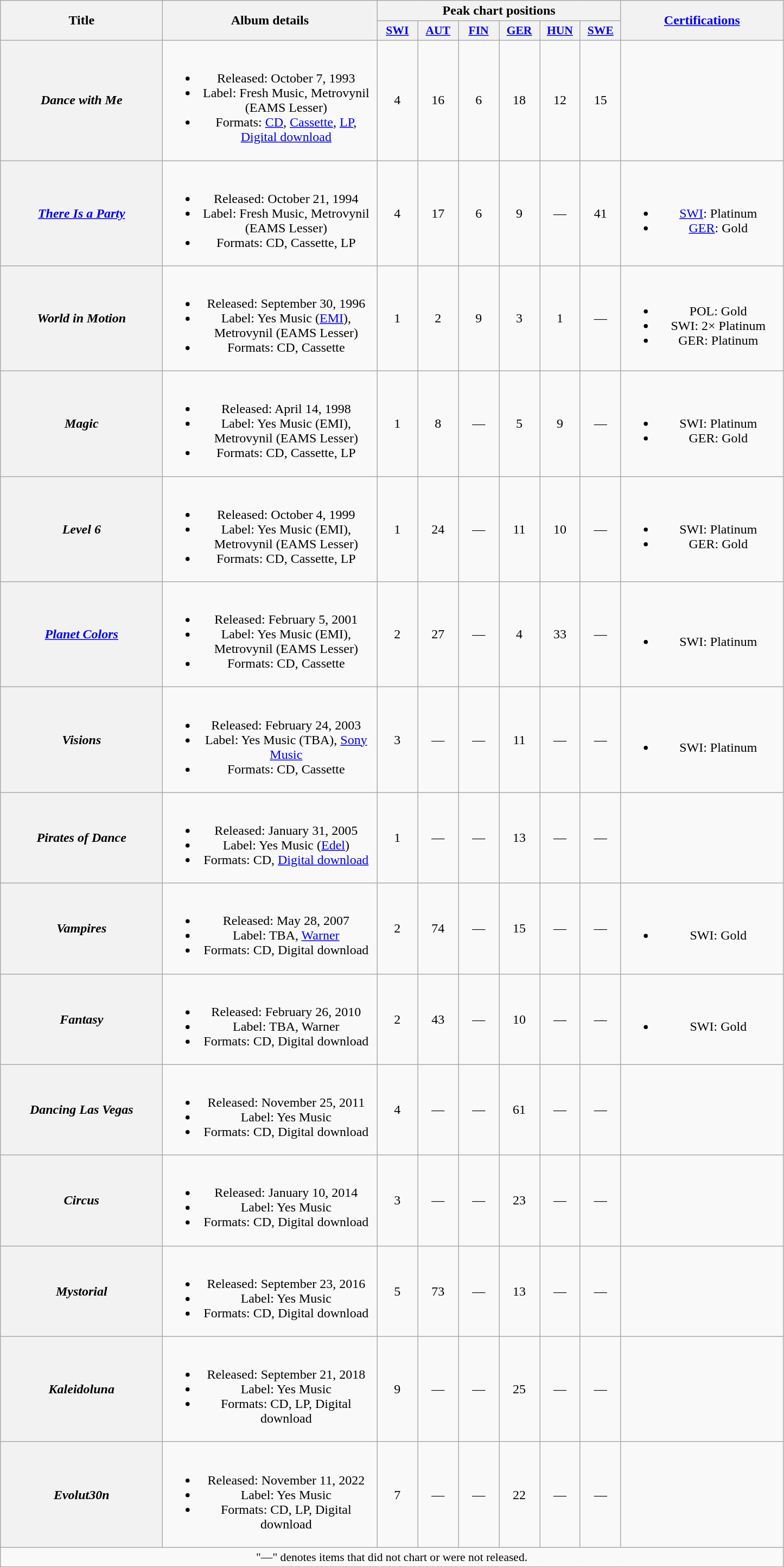<table class="wikitable plainrowheaders" style="text-align:center;">
<tr>
<th scope="col" rowspan="2" style="width:12em;">Title</th>
<th scope="col" rowspan="2" style="width:16em;">Album details</th>
<th scope="col" colspan="6">Peak chart positions</th>
<th scope="col" rowspan="2" style="width:12em;"><a href='#'>Certifications</a></th>
</tr>
<tr>
<th scope="col" style="width:3em;font-size:90%;"><a href='#'>SWI</a><br></th>
<th scope="col" style="width:3em;font-size:90%;"><a href='#'>AUT</a><br></th>
<th scope="col" style="width:3em;font-size:90%;"><a href='#'>FIN</a><br></th>
<th scope="col" style="width:3em;font-size:90%;"><a href='#'>GER</a><br></th>
<th scope="col" style="width:3em;font-size:90%;"><a href='#'>HUN</a><br></th>
<th scope="col" style="width:3em;font-size:90%;"><a href='#'>SWE</a><br></th>
</tr>
<tr>
<th scope="row"><em>Dance with Me</em></th>
<td><br><ul><li>Released: October 7, 1993</li><li>Label: Fresh Music, Metrovynil (EAMS Lesser)</li><li>Formats: <a href='#'>CD</a>, <a href='#'>Cassette</a>, <a href='#'>LP</a>, <a href='#'>Digital download</a></li></ul></td>
<td>4</td>
<td>16</td>
<td>6</td>
<td>18</td>
<td>12</td>
<td>15</td>
<td></td>
</tr>
<tr>
<th scope="row"><em><a href='#'>There Is a Party</a></em></th>
<td><br><ul><li>Released: October 21, 1994</li><li>Label: Fresh Music, Metrovynil (EAMS Lesser)</li><li>Formats: CD, Cassette, LP</li></ul></td>
<td>4</td>
<td>17</td>
<td>6</td>
<td>9</td>
<td>—</td>
<td>41</td>
<td><br><ul><li><a href='#'>SWI</a>: Platinum</li><li><a href='#'>GER</a>: Gold</li></ul></td>
</tr>
<tr>
<th scope="row"><em>World in Motion</em></th>
<td><br><ul><li>Released: September 30, 1996</li><li>Label: Yes Music (<a href='#'>EMI</a>), Metrovynil (EAMS Lesser)</li><li>Formats: CD, Cassette</li></ul></td>
<td>1</td>
<td>2</td>
<td>9</td>
<td>3</td>
<td>1</td>
<td>—</td>
<td><br><ul><li>POL: Gold </li><li>SWI: 2× Platinum</li><li>GER: Platinum</li></ul></td>
</tr>
<tr>
<th scope="row"><em>Magic</em></th>
<td><br><ul><li>Released: April 14, 1998</li><li>Label: Yes Music (EMI), Metrovynil (EAMS Lesser)</li><li>Formats: CD, Cassette, LP</li></ul></td>
<td>1</td>
<td>8</td>
<td>—</td>
<td>5</td>
<td>9</td>
<td>—</td>
<td><br><ul><li>SWI: Platinum</li><li>GER: Gold</li></ul></td>
</tr>
<tr>
<th scope="row"><em>Level 6</em></th>
<td><br><ul><li>Released: October 4, 1999</li><li>Label: Yes Music (EMI), Metrovynil (EAMS Lesser)</li><li>Formats: CD, Cassette, LP</li></ul></td>
<td>1</td>
<td>24</td>
<td>—</td>
<td>11</td>
<td>10</td>
<td>—</td>
<td><br><ul><li>SWI: Platinum</li><li>GER: Gold</li></ul></td>
</tr>
<tr>
<th scope="row"><em><a href='#'>Planet Colors</a></em></th>
<td><br><ul><li>Released: February 5, 2001</li><li>Label: Yes Music (EMI), Metrovynil (EAMS Lesser)</li><li>Formats: CD, Cassette</li></ul></td>
<td>2</td>
<td>27</td>
<td>—</td>
<td>4</td>
<td>33</td>
<td>—</td>
<td><br><ul><li>SWI: Platinum</li></ul></td>
</tr>
<tr>
<th scope="row"><em>Visions</em></th>
<td><br><ul><li>Released: February 24, 2003</li><li>Label: Yes Music (TBA), <a href='#'>Sony Music</a></li><li>Formats: CD, Cassette</li></ul></td>
<td>3</td>
<td>—</td>
<td>—</td>
<td>11</td>
<td>—</td>
<td>—</td>
<td><br><ul><li>SWI: Platinum</li></ul></td>
</tr>
<tr>
<th scope="row"><em>Pirates of Dance</em></th>
<td><br><ul><li>Released: January 31, 2005</li><li>Label: Yes Music (<a href='#'>Edel</a>)</li><li>Formats: CD, <a href='#'>Digital download</a></li></ul></td>
<td>1</td>
<td>—</td>
<td>—</td>
<td>13</td>
<td>—</td>
<td>—</td>
<td></td>
</tr>
<tr>
<th scope="row"><em>Vampires</em></th>
<td><br><ul><li>Released: May 28, 2007</li><li>Label: TBA, <a href='#'>Warner</a></li><li>Formats: CD, Digital download</li></ul></td>
<td>2</td>
<td>74</td>
<td>—</td>
<td>15</td>
<td>—</td>
<td>—</td>
<td><br><ul><li>SWI: Gold</li></ul></td>
</tr>
<tr>
<th scope="row"><em>Fantasy</em></th>
<td><br><ul><li>Released: February 26, 2010</li><li>Label: TBA, Warner</li><li>Formats: CD, Digital download</li></ul></td>
<td>2</td>
<td>43</td>
<td>—</td>
<td>10</td>
<td>—</td>
<td>—</td>
<td><br><ul><li>SWI: Gold</li></ul></td>
</tr>
<tr>
<th scope="row"><em>Dancing Las Vegas</em></th>
<td><br><ul><li>Released: November 25, 2011</li><li>Label: Yes Music</li><li>Formats: CD, Digital download</li></ul></td>
<td>4</td>
<td>—</td>
<td>—</td>
<td>61</td>
<td>—</td>
<td>—</td>
<td></td>
</tr>
<tr>
<th scope="row"><em>Circus</em></th>
<td><br><ul><li>Released: January 10, 2014</li><li>Label: Yes Music</li><li>Formats: CD, Digital download</li></ul></td>
<td>3</td>
<td>—</td>
<td>—</td>
<td>23</td>
<td>—</td>
<td>—</td>
<td></td>
</tr>
<tr>
<th scope="row"><em>Mystorial</em></th>
<td><br><ul><li>Released: September 23, 2016</li><li>Label: Yes Music</li><li>Formats: CD, Digital download</li></ul></td>
<td>5</td>
<td>73</td>
<td>—</td>
<td>13</td>
<td>—</td>
<td>—</td>
<td></td>
</tr>
<tr>
<th scope="row"><em>Kaleidoluna</em></th>
<td><br><ul><li>Released: September 21, 2018</li><li>Label: Yes Music</li><li>Formats: CD, LP, Digital download</li></ul></td>
<td>9</td>
<td>—</td>
<td>—</td>
<td>25</td>
<td>—</td>
<td>—</td>
<td></td>
</tr>
<tr>
<th scope="row"><em>Evolut30n</em></th>
<td><br><ul><li>Released: November 11, 2022</li><li>Label: Yes Music</li><li>Formats: CD, LP, Digital download</li></ul></td>
<td>7</td>
<td>—</td>
<td>—</td>
<td>22</td>
<td>—</td>
<td>—</td>
<td></td>
</tr>
<tr>
<td colspan="14" style="text-align:center; font-size:90%;">"—" denotes items that did not chart or were not released.</td>
</tr>
</table>
